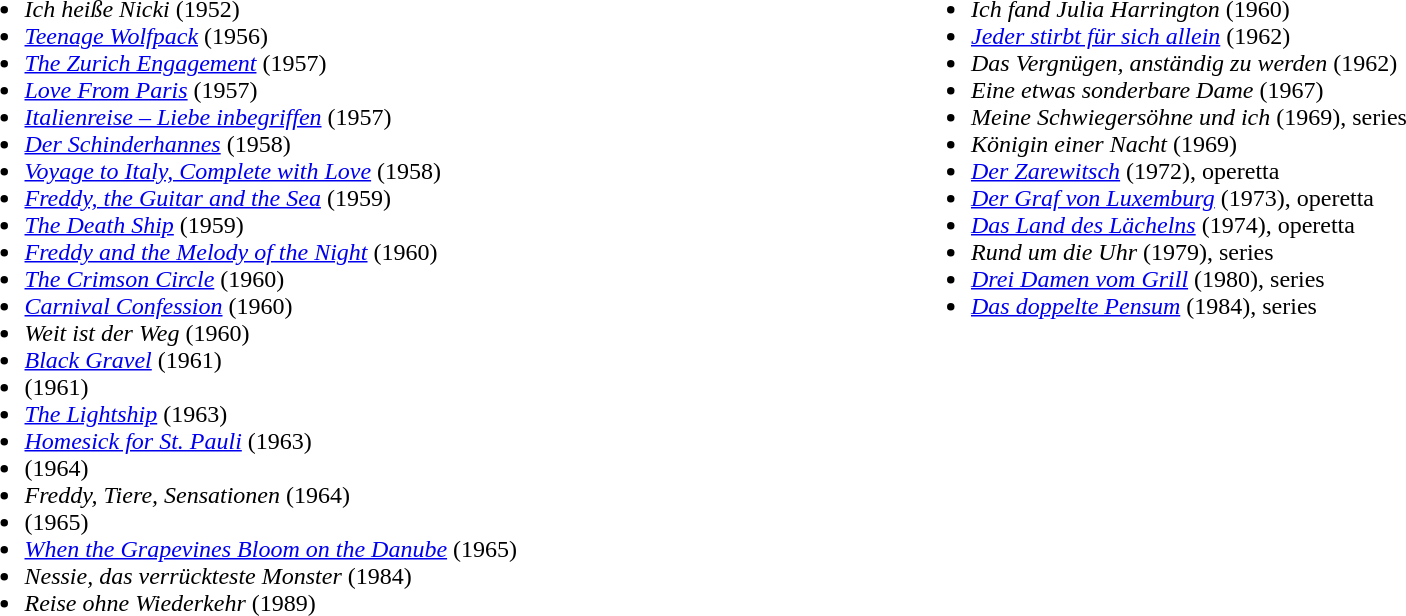<table width="100%" align="center"|>
<tr>
<td width="50%" valign="top"><br><ul><li><em>Ich heiße Nicki</em> (1952)</li><li><em><a href='#'>Teenage Wolfpack</a></em> (1956)</li><li><em><a href='#'>The Zurich Engagement</a></em> (1957)</li><li><em><a href='#'>Love From Paris</a></em> (1957)</li><li><em><a href='#'>Italienreise – Liebe inbegriffen</a></em> (1957)</li><li><em><a href='#'>Der Schinderhannes</a></em> (1958)</li><li><em><a href='#'>Voyage to Italy, Complete with Love</a></em> (1958)</li><li><em><a href='#'>Freddy, the Guitar and the Sea</a></em> (1959)</li><li><em><a href='#'>The Death Ship</a></em> (1959)</li><li><em><a href='#'>Freddy and the Melody of the Night</a></em> (1960)</li><li><em><a href='#'>The Crimson Circle</a></em> (1960)</li><li><em><a href='#'>Carnival Confession</a></em> (1960)</li><li><em>Weit ist der Weg</em> (1960)</li><li><em><a href='#'>Black Gravel</a></em> (1961)</li><li><em></em> (1961)</li><li><em><a href='#'>The Lightship</a></em> (1963)</li><li><em><a href='#'>Homesick for St. Pauli</a></em> (1963)</li><li><em></em> (1964)</li><li><em>Freddy, Tiere, Sensationen</em> (1964)</li><li><em></em> (1965)</li><li><em><a href='#'>When the Grapevines Bloom on the Danube</a></em> (1965)</li><li><em>Nessie, das verrückteste Monster</em> (1984)</li><li><em>Reise ohne Wiederkehr</em> (1989)</li></ul></td>
<td width="50%" valign="top"><br><ul><li><em>Ich fand Julia Harrington</em> (1960)</li><li><em><a href='#'>Jeder stirbt für sich allein</a></em> (1962)</li><li><em>Das Vergnügen, anständig zu werden</em> (1962)</li><li><em>Eine etwas sonderbare Dame</em> (1967)</li><li><em>Meine Schwiegersöhne und ich</em> (1969), series</li><li><em>Königin einer Nacht</em> (1969)</li><li><em><a href='#'>Der Zarewitsch</a></em> (1972), operetta</li><li><em><a href='#'>Der Graf von Luxemburg</a></em> (1973), operetta</li><li><em><a href='#'>Das Land des Lächelns</a></em> (1974), operetta</li><li><em>Rund um die Uhr</em>  (1979), series</li><li><em><a href='#'>Drei Damen vom Grill</a></em> (1980), series</li><li><em><a href='#'>Das doppelte Pensum</a></em> (1984), series</li></ul></td>
</tr>
<tr>
</tr>
</table>
